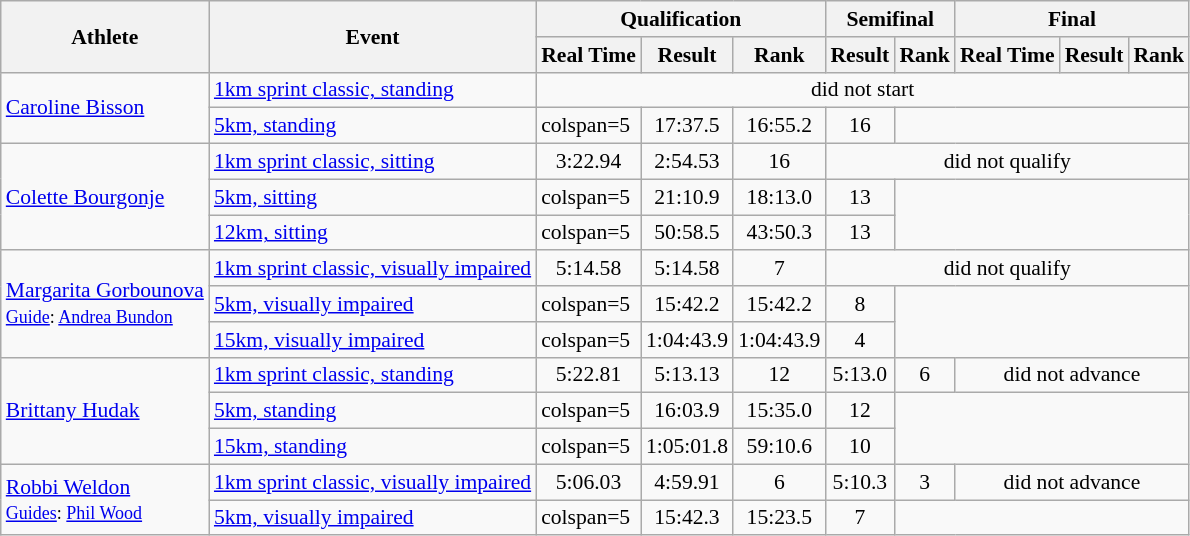<table class="wikitable" style="font-size:90%">
<tr>
<th rowspan="2">Athlete</th>
<th rowspan="2">Event</th>
<th colspan="3">Qualification</th>
<th colspan="2">Semifinal</th>
<th colspan="3">Final</th>
</tr>
<tr>
<th>Real Time</th>
<th>Result</th>
<th>Rank</th>
<th>Result</th>
<th>Rank</th>
<th>Real Time</th>
<th>Result</th>
<th>Rank</th>
</tr>
<tr>
<td rowspan=2><a href='#'>Caroline Bisson</a></td>
<td><a href='#'>1km sprint classic, standing</a></td>
<td colspan=8 align="center">did not start</td>
</tr>
<tr>
<td><a href='#'>5km, standing</a></td>
<td>colspan=5 </td>
<td align="center">17:37.5</td>
<td align="center">16:55.2</td>
<td align="center">16</td>
</tr>
<tr>
<td rowspan=3><a href='#'>Colette Bourgonje</a></td>
<td><a href='#'>1km sprint classic, sitting</a></td>
<td align="center">3:22.94</td>
<td align="center">2:54.53</td>
<td align="center">16</td>
<td colspan=5 align="center">did not qualify</td>
</tr>
<tr>
<td><a href='#'>5km, sitting</a></td>
<td>colspan=5 </td>
<td align="center">21:10.9</td>
<td align="center">18:13.0</td>
<td align="center">13</td>
</tr>
<tr>
<td><a href='#'>12km, sitting</a></td>
<td>colspan=5 </td>
<td align="center">50:58.5</td>
<td align="center">43:50.3</td>
<td align="center">13</td>
</tr>
<tr>
<td rowspan=3><a href='#'>Margarita Gorbounova</a><br><small><a href='#'>Guide</a>: <a href='#'>Andrea Bundon</a></small></td>
<td><a href='#'>1km sprint classic, visually impaired</a></td>
<td align="center">5:14.58</td>
<td align="center">5:14.58</td>
<td align="center">7</td>
<td colspan=5 align="center">did not qualify</td>
</tr>
<tr>
<td><a href='#'>5km, visually impaired</a></td>
<td>colspan=5 </td>
<td align="center">15:42.2</td>
<td align="center">15:42.2</td>
<td align="center">8</td>
</tr>
<tr>
<td><a href='#'>15km, visually impaired</a></td>
<td>colspan=5 </td>
<td align="center">1:04:43.9</td>
<td align="center">1:04:43.9</td>
<td align="center">4</td>
</tr>
<tr>
<td rowspan=3><a href='#'>Brittany Hudak</a></td>
<td><a href='#'>1km sprint classic, standing</a></td>
<td align="center">5:22.81</td>
<td align="center">5:13.13</td>
<td align="center">12</td>
<td align="center">5:13.0</td>
<td align="center">6</td>
<td colspan=3 align="center">did not advance</td>
</tr>
<tr>
<td><a href='#'>5km, standing</a></td>
<td>colspan=5 </td>
<td align="center">16:03.9</td>
<td align="center">15:35.0</td>
<td align="center">12</td>
</tr>
<tr>
<td><a href='#'>15km, standing</a></td>
<td>colspan=5 </td>
<td align="center">1:05:01.8</td>
<td align="center">59:10.6</td>
<td align="center">10</td>
</tr>
<tr>
<td rowspan=2><a href='#'>Robbi Weldon</a><br><small><a href='#'>Guides</a>: <a href='#'>Phil Wood</a></small></td>
<td><a href='#'>1km sprint classic, visually impaired</a></td>
<td align="center">5:06.03</td>
<td align="center">4:59.91</td>
<td align="center">6</td>
<td align="center">5:10.3</td>
<td align="center">3</td>
<td colspan=3 align="center">did not advance</td>
</tr>
<tr>
<td><a href='#'>5km, visually impaired</a></td>
<td>colspan=5 </td>
<td align="center">15:42.3</td>
<td align="center">15:23.5</td>
<td align="center">7</td>
</tr>
</table>
